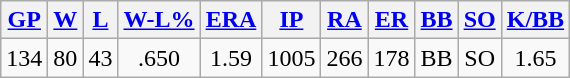<table class="wikitable">
<tr>
<th><a href='#'>GP</a></th>
<th><a href='#'>W</a></th>
<th><a href='#'>L</a></th>
<th><a href='#'>W-L%</a></th>
<th><a href='#'>ERA</a></th>
<th><a href='#'>IP</a></th>
<th><a href='#'>RA</a></th>
<th><a href='#'>ER</a></th>
<th><a href='#'>BB</a></th>
<th><a href='#'>SO</a></th>
<th><a href='#'>K/BB</a></th>
</tr>
<tr align=center>
<td>134</td>
<td>80</td>
<td>43</td>
<td>.650</td>
<td>1.59</td>
<td>1005</td>
<td>266</td>
<td>178</td>
<td>BB</td>
<td>SO</td>
<td>1.65</td>
</tr>
</table>
